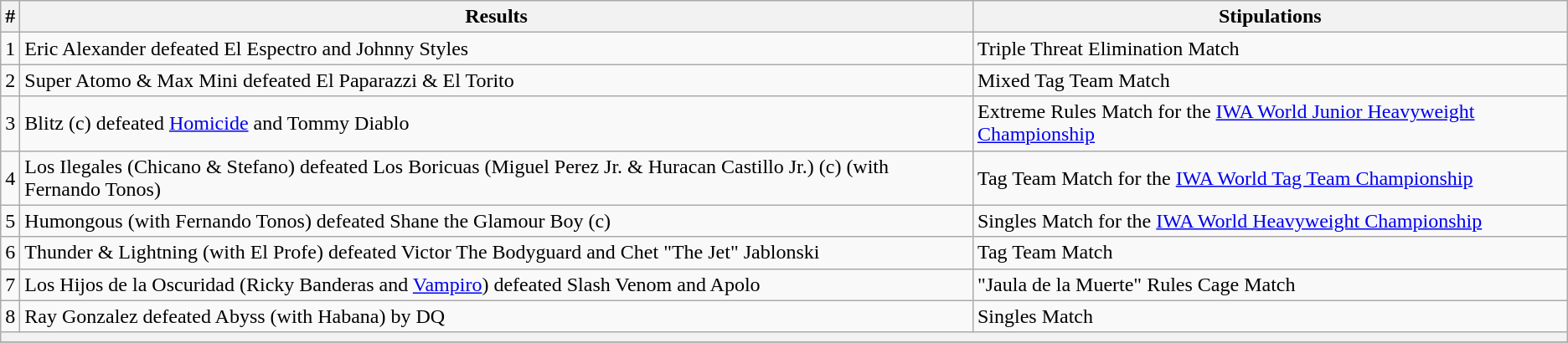<table class="wikitable">
<tr>
<th>#</th>
<th>Results</th>
<th>Stipulations</th>
</tr>
<tr>
<td>1</td>
<td>Eric Alexander defeated El Espectro and Johnny Styles</td>
<td>Triple Threat Elimination Match</td>
</tr>
<tr>
<td>2</td>
<td>Super Atomo & Max Mini defeated El Paparazzi & El Torito</td>
<td>Mixed Tag Team Match</td>
</tr>
<tr>
<td>3</td>
<td>Blitz (c) defeated <a href='#'>Homicide</a> and Tommy Diablo</td>
<td>Extreme Rules Match for the <a href='#'>IWA World Junior Heavyweight Championship</a></td>
</tr>
<tr>
<td>4</td>
<td>Los Ilegales (Chicano & Stefano) defeated Los Boricuas (Miguel Perez Jr. & Huracan Castillo Jr.) (c) (with Fernando Tonos)</td>
<td>Tag Team Match for the <a href='#'>IWA World Tag Team Championship</a></td>
</tr>
<tr>
<td>5</td>
<td>Humongous (with Fernando Tonos) defeated Shane the Glamour Boy (c)</td>
<td>Singles Match for the <a href='#'>IWA World Heavyweight Championship</a></td>
</tr>
<tr>
<td>6</td>
<td>Thunder & Lightning (with El Profe) defeated Victor The Bodyguard and Chet "The Jet" Jablonski</td>
<td>Tag Team Match</td>
</tr>
<tr>
<td>7</td>
<td>Los Hijos de la Oscuridad (Ricky Banderas and <a href='#'>Vampiro</a>) defeated Slash Venom and Apolo</td>
<td>"Jaula de la Muerte" Rules Cage Match</td>
</tr>
<tr>
<td>8</td>
<td>Ray Gonzalez defeated Abyss (with Habana) by DQ</td>
<td>Singles Match</td>
</tr>
<tr>
<th colspan="3"></th>
</tr>
<tr>
</tr>
</table>
